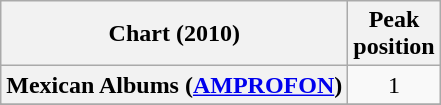<table class="wikitable sortable plainrowheaders" style="text-align:center">
<tr>
<th scope="col">Chart (2010)</th>
<th scope="col">Peak<br>position</th>
</tr>
<tr>
<th scope="row">Mexican Albums (<a href='#'>AMPROFON</a>)</th>
<td>1</td>
</tr>
<tr>
</tr>
<tr>
</tr>
<tr>
</tr>
<tr>
</tr>
<tr>
</tr>
</table>
